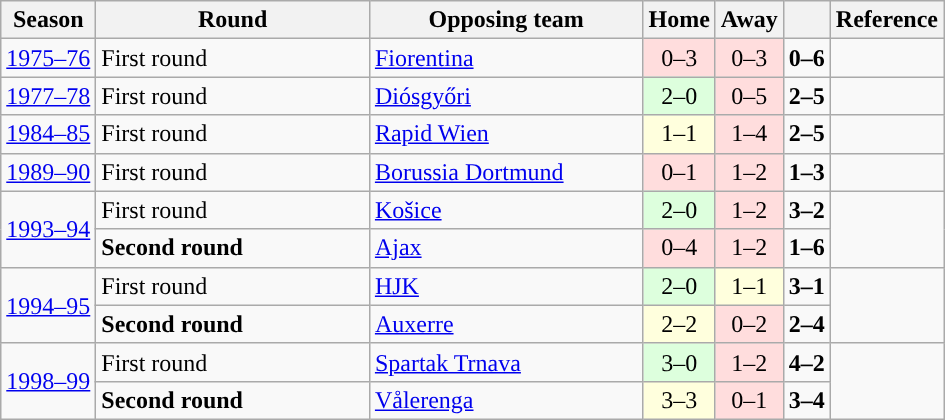<table class="wikitable">
<tr>
<th>Season</th>
<th width=175>Round</th>
<th width=175>Opposing team</th>
<th>Home</th>
<th>Away</th>
<th></th>
<th>Reference</th>
</tr>
<tr>
<td><a href='#'>1975–76</a></td>
<td>First round</td>
<td> <a href='#'>Fiorentina</a></td>
<td style="text-align:center; background:#fdd;">0–3</td>
<td style="text-align:center; background:#fdd;">0–3</td>
<td style="text-align:center;"><strong>0–6</strong></td>
<td style="text-align:center;"></td>
</tr>
<tr>
<td><a href='#'>1977–78</a></td>
<td>First round</td>
<td> <a href='#'>Diósgyőri</a></td>
<td style="text-align:center; background:#dfd;">2–0</td>
<td style="text-align:center; background:#fdd;">0–5</td>
<td style="text-align:center;"><strong>2–5</strong></td>
<td style="text-align:center;"></td>
</tr>
<tr>
<td><a href='#'>1984–85</a></td>
<td>First round</td>
<td> <a href='#'>Rapid Wien</a></td>
<td style="text-align:center; background:#ffd;">1–1</td>
<td style="text-align:center; background:#fdd;">1–4</td>
<td style="text-align:center;"><strong>2–5</strong></td>
<td style="text-align:center;"></td>
</tr>
<tr>
<td><a href='#'>1989–90</a></td>
<td>First round</td>
<td> <a href='#'>Borussia Dortmund</a></td>
<td style="text-align:center; background:#fdd;">0–1</td>
<td style="text-align:center; background:#fdd;">1–2</td>
<td style="text-align:center;"><strong>1–3</strong></td>
<td style="text-align:center;"></td>
</tr>
<tr>
<td rowspan="2"><a href='#'>1993–94</a></td>
<td>First round</td>
<td> <a href='#'>Košice</a></td>
<td style="text-align:center; background:#dfd;">2–0</td>
<td style="text-align:center; background:#fdd;">1–2</td>
<td style="text-align:center;"><strong>3–2</strong></td>
<td rowspan="2" style="text-align:center;"></td>
</tr>
<tr>
<td><strong>Second round</strong></td>
<td> <a href='#'>Ajax</a></td>
<td style="text-align:center; background:#fdd;">0–4</td>
<td style="text-align:center; background:#fdd;">1–2</td>
<td style="text-align:center;"><strong>1–6</strong></td>
</tr>
<tr>
<td rowspan="2"><a href='#'>1994–95</a></td>
<td>First round</td>
<td> <a href='#'>HJK</a></td>
<td style="text-align:center; background:#dfd;">2–0</td>
<td style="text-align:center; background:#ffd;">1–1</td>
<td style="text-align:center;"><strong>3–1</strong></td>
<td rowspan="2" style="text-align:center;"></td>
</tr>
<tr>
<td><strong>Second round</strong></td>
<td> <a href='#'>Auxerre</a></td>
<td style="text-align:center; background:#ffd;">2–2</td>
<td style="text-align:center; background:#fdd;">0–2</td>
<td style="text-align:center;"><strong>2–4</strong></td>
</tr>
<tr>
<td rowspan="2"><a href='#'>1998–99</a></td>
<td>First round</td>
<td> <a href='#'>Spartak Trnava</a></td>
<td style="text-align:center; background:#dfd;">3–0</td>
<td style="text-align:center; background:#fdd;">1–2</td>
<td style="text-align:center;"><strong>4–2</strong></td>
<td rowspan="2" style="text-align:center;"></td>
</tr>
<tr>
<td><strong>Second round</strong></td>
<td> <a href='#'>Vålerenga</a></td>
<td style="text-align:center; background:#ffd;">3–3</td>
<td style="text-align:center; background:#fdd;">0–1</td>
<td style="text-align:center;"><strong>3–4</strong></td>
</tr>
</table>
